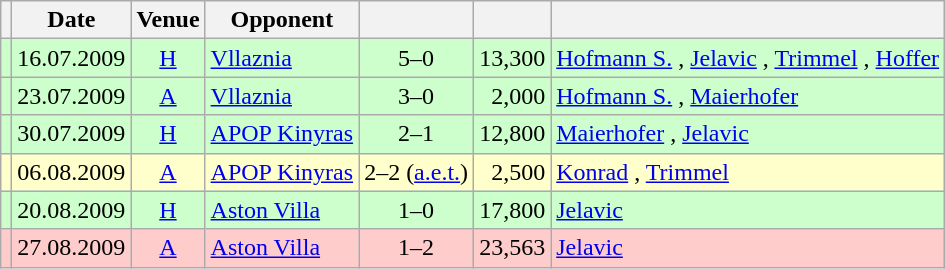<table class="wikitable" Style="text-align: center">
<tr>
<th></th>
<th>Date</th>
<th>Venue</th>
<th>Opponent</th>
<th></th>
<th></th>
<th></th>
</tr>
<tr style="background:#cfc">
<td></td>
<td>16.07.2009</td>
<td><a href='#'>H</a></td>
<td align="left"><a href='#'>Vllaznia</a> </td>
<td>5–0</td>
<td align="right">13,300</td>
<td align="left"><a href='#'>Hofmann S.</a> , <a href='#'>Jelavic</a>  , <a href='#'>Trimmel</a> , <a href='#'>Hoffer</a> </td>
</tr>
<tr style="background:#cfc">
<td></td>
<td>23.07.2009</td>
<td><a href='#'>A</a></td>
<td align="left"><a href='#'>Vllaznia</a> </td>
<td>3–0</td>
<td align="right">2,000</td>
<td align="left"><a href='#'>Hofmann S.</a>  , <a href='#'>Maierhofer</a> </td>
</tr>
<tr style="background:#cfc">
<td></td>
<td>30.07.2009</td>
<td><a href='#'>H</a></td>
<td align="left"><a href='#'>APOP Kinyras</a> </td>
<td>2–1</td>
<td align="right">12,800</td>
<td align="left"><a href='#'>Maierhofer</a> , <a href='#'>Jelavic</a> </td>
</tr>
<tr style="background:#ffc">
<td></td>
<td>06.08.2009</td>
<td><a href='#'>A</a></td>
<td align="left"><a href='#'>APOP Kinyras</a> </td>
<td>2–2 (<a href='#'>a.e.t.</a>)</td>
<td align="right">2,500</td>
<td align="left"><a href='#'>Konrad</a> , <a href='#'>Trimmel</a> </td>
</tr>
<tr style="background:#cfc">
<td></td>
<td>20.08.2009</td>
<td><a href='#'>H</a></td>
<td align="left"><a href='#'>Aston Villa</a> </td>
<td>1–0</td>
<td align="right">17,800</td>
<td align="left"><a href='#'>Jelavic</a> </td>
</tr>
<tr style="background:#fcc">
<td></td>
<td>27.08.2009</td>
<td><a href='#'>A</a></td>
<td align="left"><a href='#'>Aston Villa</a> </td>
<td>1–2</td>
<td align="right">23,563</td>
<td align="left"><a href='#'>Jelavic</a> </td>
</tr>
</table>
